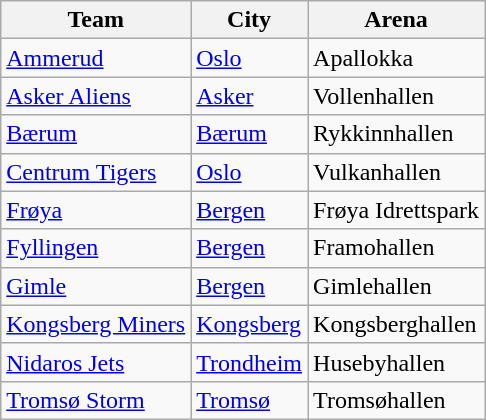<table class="wikitable sortable">
<tr>
<th>Team</th>
<th>City</th>
<th>Arena</th>
</tr>
<tr>
<td><a href='#'>Ammerud</a></td>
<td><a href='#'>Oslo</a></td>
<td>Apallokka</td>
</tr>
<tr>
<td><a href='#'>Asker Aliens</a></td>
<td><a href='#'>Asker</a></td>
<td>Vollenhallen</td>
</tr>
<tr>
<td><a href='#'>Bærum</a></td>
<td><a href='#'>Bærum</a></td>
<td>Rykkinnhallen</td>
</tr>
<tr>
<td><a href='#'>Centrum Tigers</a></td>
<td><a href='#'>Oslo</a></td>
<td>Vulkanhallen</td>
</tr>
<tr>
<td><a href='#'>Frøya</a></td>
<td><a href='#'>Bergen</a></td>
<td>Frøya Idrettspark</td>
</tr>
<tr>
<td><a href='#'>Fyllingen</a></td>
<td><a href='#'>Bergen</a></td>
<td>Framohallen</td>
</tr>
<tr>
<td><a href='#'>Gimle</a></td>
<td><a href='#'>Bergen</a></td>
<td>Gimlehallen</td>
</tr>
<tr>
<td><a href='#'>Kongsberg Miners</a></td>
<td><a href='#'>Kongsberg</a></td>
<td>Kongsberghallen</td>
</tr>
<tr>
<td><a href='#'>Nidaros Jets</a></td>
<td><a href='#'>Trondheim</a></td>
<td>Husebyhallen</td>
</tr>
<tr>
<td><a href='#'>Tromsø Storm</a></td>
<td><a href='#'>Tromsø</a></td>
<td>Tromsøhallen</td>
</tr>
</table>
